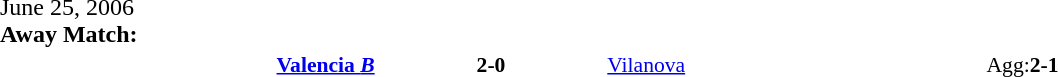<table width=100% cellspacing=1>
<tr>
<th width=20%></th>
<th width=12%></th>
<th width=20%></th>
<th></th>
</tr>
<tr>
<td>June 25, 2006<br><strong>Away Match:</strong></td>
</tr>
<tr style=font-size:90%>
<td align=right><strong><a href='#'>Valencia <em>B</em></a></strong></td>
<td align=center><strong>2-0</strong></td>
<td><a href='#'>Vilanova</a></td>
<td>Agg:<strong>2-1</strong></td>
</tr>
</table>
